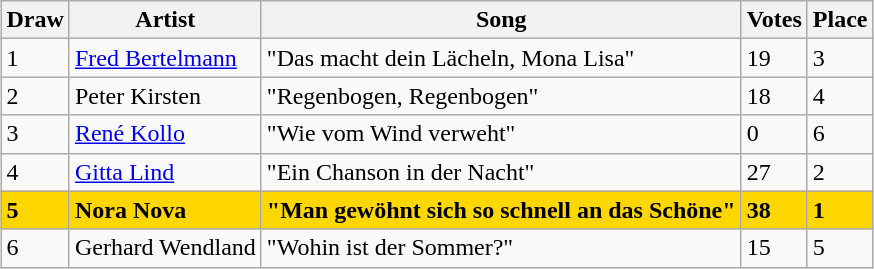<table class="sortable wikitable" style="margin: 1em auto 1em auto">
<tr>
<th>Draw</th>
<th>Artist</th>
<th>Song</th>
<th>Votes</th>
<th>Place</th>
</tr>
<tr>
<td>1</td>
<td><a href='#'>Fred Bertelmann</a></td>
<td>"Das macht dein Lächeln, Mona Lisa"</td>
<td>19</td>
<td>3</td>
</tr>
<tr>
<td>2</td>
<td>Peter Kirsten</td>
<td>"Regenbogen, Regenbogen"</td>
<td>18</td>
<td>4</td>
</tr>
<tr>
<td>3</td>
<td><a href='#'>René Kollo</a></td>
<td>"Wie vom Wind verweht"</td>
<td>0</td>
<td>6</td>
</tr>
<tr>
<td>4</td>
<td><a href='#'>Gitta Lind</a></td>
<td>"Ein Chanson in der Nacht"</td>
<td>27</td>
<td>2</td>
</tr>
<tr bgcolor="#FFD700">
<td><strong>5</strong></td>
<td><strong>Nora Nova</strong></td>
<td><strong>"Man gewöhnt sich so schnell an das Schöne"</strong></td>
<td><strong>38</strong></td>
<td><strong>1</strong></td>
</tr>
<tr>
<td>6</td>
<td>Gerhard Wendland</td>
<td>"Wohin ist der Sommer?"</td>
<td>15</td>
<td>5</td>
</tr>
</table>
